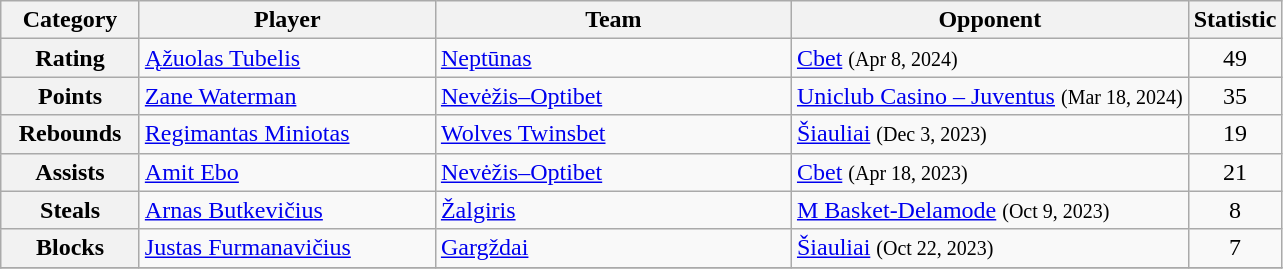<table class="wikitable">
<tr>
<th width=85>Category</th>
<th width=190>Player</th>
<th width=230>Team</th>
<th>Opponent</th>
<th width=50>Statistic</th>
</tr>
<tr>
<th>Rating</th>
<td> <a href='#'>Ąžuolas Tubelis</a></td>
<td><a href='#'>Neptūnas</a></td>
<td><a href='#'>Cbet</a> <small>(Apr 8, 2024)</small></td>
<td style="text-align: center;">49</td>
</tr>
<tr>
<th>Points</th>
<td> <a href='#'>Zane Waterman</a></td>
<td><a href='#'>Nevėžis–Optibet</a></td>
<td><a href='#'>Uniclub Casino – Juventus</a> <small>(Mar 18, 2024)</small></td>
<td style="text-align: center;">35</td>
</tr>
<tr>
<th>Rebounds</th>
<td> <a href='#'>Regimantas Miniotas</a></td>
<td><a href='#'>Wolves Twinsbet</a></td>
<td><a href='#'>Šiauliai</a> <small>(Dec 3, 2023)</small></td>
<td style="text-align: center;">19</td>
</tr>
<tr>
<th>Assists</th>
<td> <a href='#'>Amit Ebo</a></td>
<td><a href='#'>Nevėžis–Optibet</a></td>
<td><a href='#'>Cbet</a> <small>(Apr 18, 2023)</small></td>
<td style="text-align: center;">21</td>
</tr>
<tr>
<th>Steals</th>
<td> <a href='#'>Arnas Butkevičius</a></td>
<td><a href='#'>Žalgiris</a></td>
<td><a href='#'>M Basket-Delamode</a> <small>(Oct 9, 2023)</small></td>
<td style="text-align: center;">8</td>
</tr>
<tr>
<th>Blocks</th>
<td> <a href='#'>Justas Furmanavičius</a></td>
<td><a href='#'>Gargždai</a></td>
<td><a href='#'>Šiauliai</a> <small>(Oct 22, 2023)</small></td>
<td style="text-align: center;">7</td>
</tr>
<tr>
</tr>
</table>
